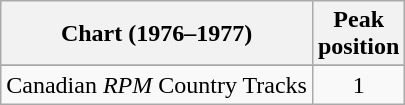<table class="wikitable sortable">
<tr>
<th align="left">Chart (1976–1977)</th>
<th align="center">Peak<br>position</th>
</tr>
<tr>
</tr>
<tr>
<td align="left">Canadian <em>RPM</em> Country Tracks</td>
<td align="center">1</td>
</tr>
</table>
